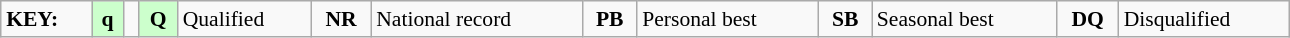<table class="wikitable" style="margin:0.5em auto; font-size:90%;position:relative;" width=68%>
<tr>
<td><strong>KEY:</strong></td>
<td bgcolor=ccffcc align=center><strong>q</strong></td>
<td></td>
<td bgcolor=ccffcc align=center><strong>Q</strong></td>
<td>Qualified</td>
<td align=center><strong>NR</strong></td>
<td>National record</td>
<td align=center><strong>PB</strong></td>
<td>Personal best</td>
<td align=center><strong>SB</strong></td>
<td>Seasonal best</td>
<td align=center><strong>DQ</strong></td>
<td>Disqualified</td>
</tr>
</table>
